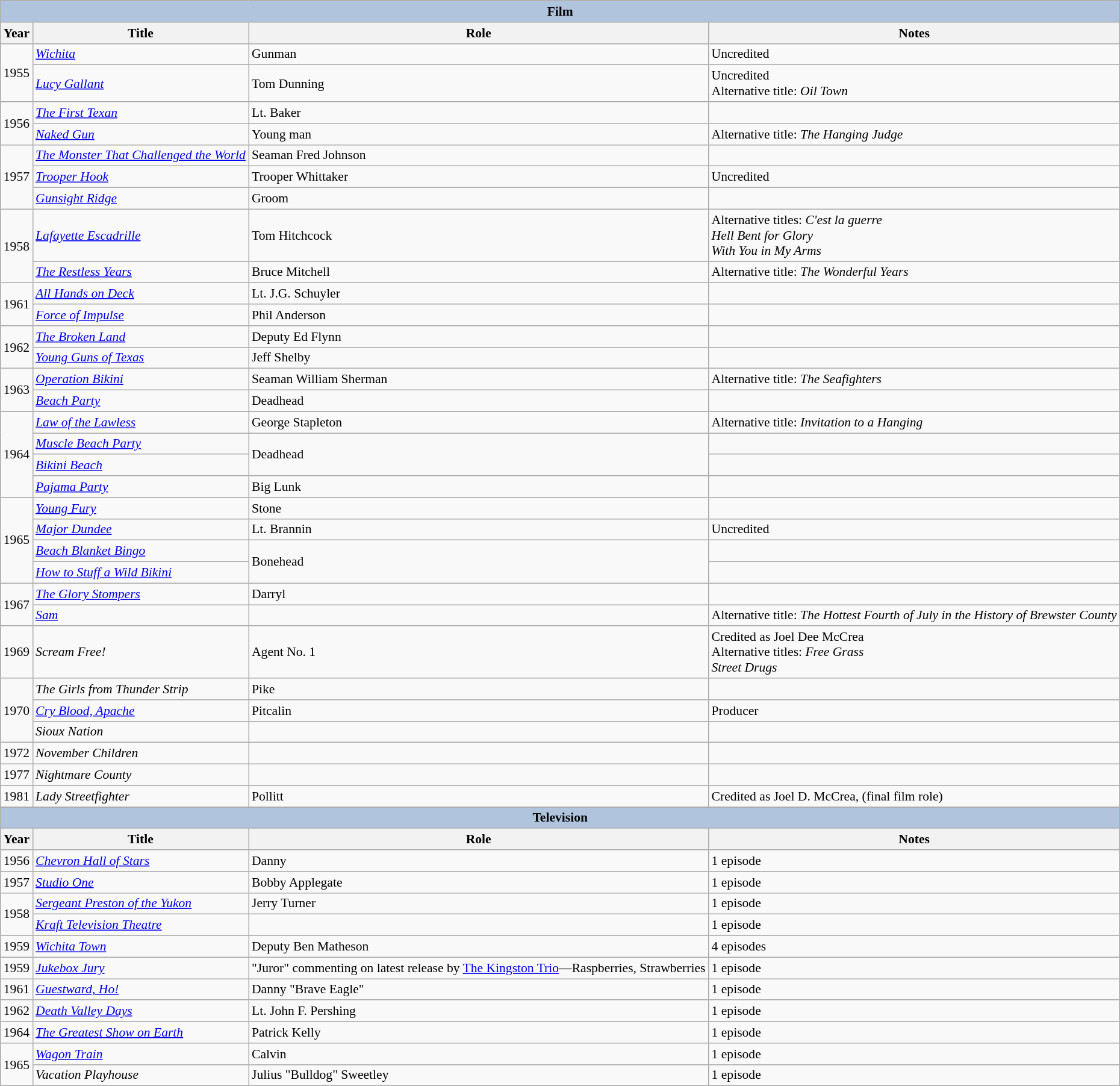<table class="wikitable" style="font-size: 90%;">
<tr>
<th colspan="4" style="background: LightSteelBlue;">Film</th>
</tr>
<tr>
<th>Year</th>
<th>Title</th>
<th>Role</th>
<th>Notes</th>
</tr>
<tr>
<td rowspan=2>1955</td>
<td><em><a href='#'>Wichita</a></em></td>
<td>Gunman</td>
<td>Uncredited</td>
</tr>
<tr>
<td><em><a href='#'>Lucy Gallant</a></em></td>
<td>Tom Dunning</td>
<td>Uncredited<br>Alternative title: <em>Oil Town</em></td>
</tr>
<tr>
<td rowspan=2>1956</td>
<td><em><a href='#'>The First Texan</a></em></td>
<td>Lt. Baker</td>
<td></td>
</tr>
<tr>
<td><em><a href='#'>Naked Gun</a></em></td>
<td>Young man</td>
<td>Alternative title: <em>The Hanging Judge</em></td>
</tr>
<tr>
<td rowspan=3>1957</td>
<td><em><a href='#'>The Monster That Challenged the World</a></em></td>
<td>Seaman Fred Johnson</td>
<td></td>
</tr>
<tr>
<td><em><a href='#'>Trooper Hook</a></em></td>
<td>Trooper Whittaker</td>
<td>Uncredited</td>
</tr>
<tr>
<td><em><a href='#'>Gunsight Ridge</a></em></td>
<td>Groom</td>
<td></td>
</tr>
<tr>
<td rowspan=2>1958</td>
<td><em><a href='#'>Lafayette Escadrille</a></em></td>
<td>Tom Hitchcock</td>
<td>Alternative titles: <em>C'est la guerre</em><br><em>Hell Bent for Glory</em><br><em>With You in My Arms</em></td>
</tr>
<tr>
<td><em><a href='#'>The Restless Years</a></em></td>
<td>Bruce Mitchell</td>
<td>Alternative title: <em>The Wonderful Years</em></td>
</tr>
<tr>
<td rowspan=2>1961</td>
<td><em><a href='#'>All Hands on Deck</a></em></td>
<td>Lt. J.G. Schuyler</td>
<td></td>
</tr>
<tr>
<td><em><a href='#'>Force of Impulse</a></em></td>
<td>Phil Anderson</td>
<td></td>
</tr>
<tr>
<td rowspan=2>1962</td>
<td><em><a href='#'>The Broken Land</a></em></td>
<td>Deputy Ed Flynn</td>
<td></td>
</tr>
<tr>
<td><em><a href='#'>Young Guns of Texas</a></em></td>
<td>Jeff Shelby</td>
<td></td>
</tr>
<tr>
<td rowspan=2>1963</td>
<td><em><a href='#'>Operation Bikini</a></em></td>
<td>Seaman William Sherman</td>
<td>Alternative title: <em>The Seafighters</em></td>
</tr>
<tr>
<td><em><a href='#'>Beach Party</a></em></td>
<td>Deadhead</td>
<td></td>
</tr>
<tr>
<td rowspan=4>1964</td>
<td><em><a href='#'>Law of the Lawless</a></em></td>
<td>George Stapleton</td>
<td>Alternative title: <em>Invitation to a Hanging</em></td>
</tr>
<tr>
<td><em><a href='#'>Muscle Beach Party</a></em></td>
<td rowspan=2>Deadhead</td>
<td></td>
</tr>
<tr>
<td><em><a href='#'>Bikini Beach</a></em></td>
<td></td>
</tr>
<tr>
<td><em><a href='#'>Pajama Party</a></em></td>
<td>Big Lunk</td>
<td></td>
</tr>
<tr>
<td rowspan=4>1965</td>
<td><em><a href='#'>Young Fury</a></em></td>
<td>Stone</td>
<td></td>
</tr>
<tr>
<td><em><a href='#'>Major Dundee</a></em></td>
<td>Lt. Brannin</td>
<td>Uncredited</td>
</tr>
<tr>
<td><em><a href='#'>Beach Blanket Bingo</a></em></td>
<td rowspan=2>Bonehead</td>
<td></td>
</tr>
<tr>
<td><em><a href='#'>How to Stuff a Wild Bikini</a></em></td>
<td></td>
</tr>
<tr>
<td rowspan=2>1967</td>
<td><em><a href='#'>The Glory Stompers</a></em></td>
<td>Darryl</td>
<td></td>
</tr>
<tr>
<td><em><a href='#'>Sam</a></em></td>
<td></td>
<td>Alternative title: <em>The Hottest Fourth of July in the History of Brewster County</em></td>
</tr>
<tr>
<td>1969</td>
<td><em>Scream Free!</em></td>
<td>Agent No. 1</td>
<td>Credited as Joel Dee McCrea<br>Alternative titles: <em>Free Grass</em><br><em>Street Drugs</em></td>
</tr>
<tr>
<td rowspan=3>1970</td>
<td><em>The Girls from Thunder Strip</em></td>
<td>Pike</td>
<td></td>
</tr>
<tr>
<td><em><a href='#'>Cry Blood, Apache</a></em></td>
<td>Pitcalin</td>
<td>Producer</td>
</tr>
<tr>
<td><em>Sioux Nation</em></td>
<td></td>
<td></td>
</tr>
<tr>
<td>1972</td>
<td><em>November Children</em></td>
<td></td>
<td></td>
</tr>
<tr>
<td>1977</td>
<td><em>Nightmare County</em></td>
<td></td>
<td></td>
</tr>
<tr>
<td>1981</td>
<td><em>Lady Streetfighter</em></td>
<td>Pollitt</td>
<td>Credited as Joel D. McCrea, (final film role)</td>
</tr>
<tr>
</tr>
<tr>
<th colspan="4" style="background: LightSteelBlue;">Television</th>
</tr>
<tr>
<th>Year</th>
<th>Title</th>
<th>Role</th>
<th>Notes</th>
</tr>
<tr>
<td>1956</td>
<td><em><a href='#'>Chevron Hall of Stars</a></em></td>
<td>Danny</td>
<td>1 episode</td>
</tr>
<tr>
<td>1957</td>
<td><em><a href='#'>Studio One</a></em></td>
<td>Bobby Applegate</td>
<td>1 episode</td>
</tr>
<tr>
<td rowspan=2>1958</td>
<td><em><a href='#'>Sergeant Preston of the Yukon</a></em></td>
<td>Jerry Turner</td>
<td>1 episode</td>
</tr>
<tr>
<td><em><a href='#'>Kraft Television Theatre</a></em></td>
<td></td>
<td>1 episode</td>
</tr>
<tr>
<td>1959</td>
<td><em><a href='#'>Wichita Town</a></em></td>
<td>Deputy Ben Matheson</td>
<td>4 episodes</td>
</tr>
<tr>
<td>1959</td>
<td><em><a href='#'>Jukebox Jury</a></em></td>
<td>"Juror" commenting on latest release by <a href='#'>The Kingston Trio</a>—Raspberries, Strawberries</td>
<td>1 episode</td>
</tr>
<tr>
<td>1961</td>
<td><em><a href='#'>Guestward, Ho!</a></em></td>
<td>Danny "Brave Eagle"</td>
<td>1 episode</td>
</tr>
<tr>
<td>1962</td>
<td><em><a href='#'>Death Valley Days</a></em></td>
<td>Lt. John F. Pershing</td>
<td>1 episode</td>
</tr>
<tr>
<td>1964</td>
<td><em><a href='#'>The Greatest Show on Earth</a></em></td>
<td>Patrick Kelly</td>
<td>1 episode</td>
</tr>
<tr>
<td rowspan=2>1965</td>
<td><em><a href='#'>Wagon Train</a></em></td>
<td>Calvin</td>
<td>1 episode</td>
</tr>
<tr>
<td><em>Vacation Playhouse</em></td>
<td>Julius "Bulldog" Sweetley</td>
<td>1 episode</td>
</tr>
</table>
